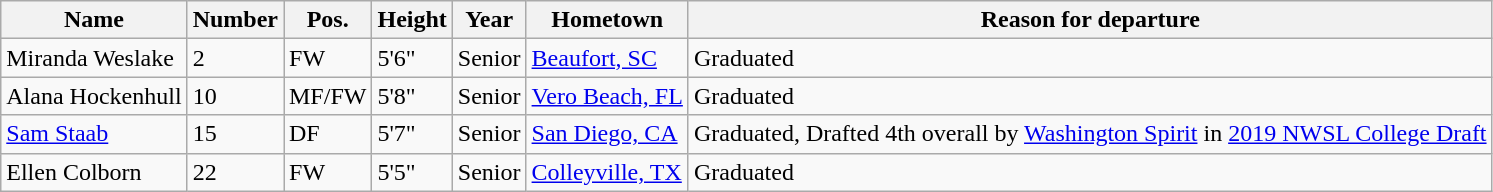<table class="wikitable sortable" border="1">
<tr>
<th>Name</th>
<th>Number</th>
<th>Pos.</th>
<th>Height</th>
<th>Year</th>
<th>Hometown</th>
<th class="unsortable">Reason for departure</th>
</tr>
<tr>
<td>Miranda Weslake</td>
<td>2</td>
<td>FW</td>
<td>5'6"</td>
<td> Senior</td>
<td><a href='#'>Beaufort, SC</a></td>
<td>Graduated</td>
</tr>
<tr>
<td>Alana Hockenhull</td>
<td>10</td>
<td>MF/FW</td>
<td>5'8"</td>
<td>Senior</td>
<td><a href='#'>Vero Beach, FL</a></td>
<td>Graduated</td>
</tr>
<tr>
<td><a href='#'>Sam Staab</a></td>
<td>15</td>
<td>DF</td>
<td>5'7"</td>
<td>Senior</td>
<td><a href='#'>San Diego, CA</a></td>
<td>Graduated, Drafted 4th overall by <a href='#'>Washington Spirit</a> in <a href='#'>2019 NWSL College Draft</a></td>
</tr>
<tr>
<td>Ellen Colborn</td>
<td>22</td>
<td>FW</td>
<td>5'5"</td>
<td>Senior</td>
<td><a href='#'>Colleyville, TX</a></td>
<td>Graduated</td>
</tr>
</table>
